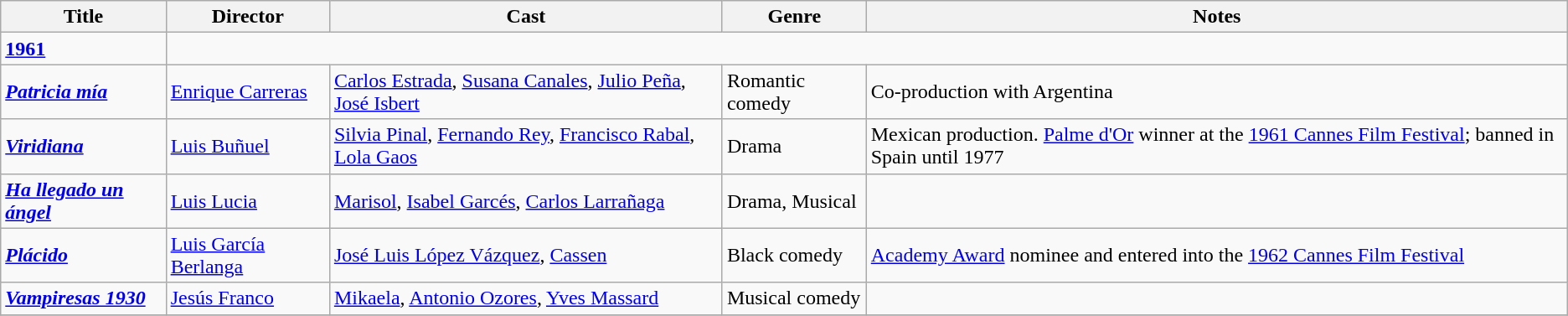<table class="wikitable">
<tr>
<th>Title</th>
<th>Director</th>
<th>Cast</th>
<th>Genre</th>
<th>Notes</th>
</tr>
<tr>
<td><strong><a href='#'>1961</a></strong></td>
</tr>
<tr>
<td><strong><em><a href='#'>Patricia mía</a></em></strong></td>
<td><a href='#'>Enrique Carreras</a></td>
<td><a href='#'>Carlos Estrada</a>, <a href='#'>Susana Canales</a>, <a href='#'>Julio Peña</a>, <a href='#'>José Isbert</a></td>
<td>Romantic comedy</td>
<td>Co-production with Argentina</td>
</tr>
<tr>
<td><strong><em><a href='#'>Viridiana</a></em></strong></td>
<td><a href='#'>Luis Buñuel</a></td>
<td><a href='#'>Silvia Pinal</a>, <a href='#'>Fernando Rey</a>, <a href='#'>Francisco Rabal</a>, <a href='#'>Lola Gaos</a></td>
<td>Drama</td>
<td>Mexican production. <a href='#'>Palme d'Or</a> winner at the <a href='#'>1961 Cannes Film Festival</a>; banned in Spain until 1977</td>
</tr>
<tr>
<td><strong><em><a href='#'>Ha llegado un ángel</a></em></strong></td>
<td><a href='#'>Luis Lucia</a></td>
<td><a href='#'>Marisol</a>, <a href='#'>Isabel Garcés</a>, <a href='#'>Carlos Larrañaga</a></td>
<td>Drama, Musical</td>
<td></td>
</tr>
<tr>
<td><strong><em><a href='#'>Plácido</a></em></strong></td>
<td><a href='#'>Luis García Berlanga</a></td>
<td><a href='#'>José Luis López Vázquez</a>, <a href='#'>Cassen</a></td>
<td>Black comedy</td>
<td><a href='#'>Academy Award</a> nominee and entered into the <a href='#'>1962 Cannes Film Festival</a></td>
</tr>
<tr>
<td><strong><em><a href='#'>Vampiresas 1930</a></em></strong></td>
<td><a href='#'>Jesús Franco</a></td>
<td><a href='#'>Mikaela</a>, <a href='#'>Antonio Ozores</a>, <a href='#'>Yves Massard</a></td>
<td>Musical comedy</td>
<td></td>
</tr>
<tr>
</tr>
</table>
